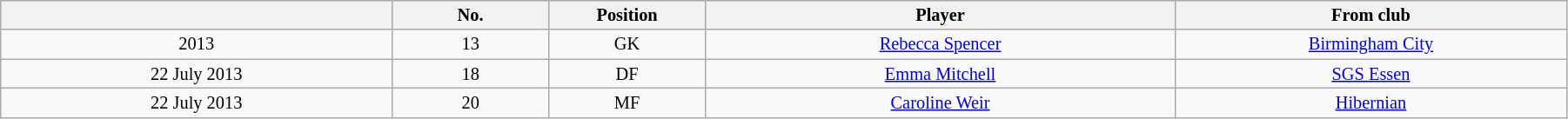<table class="wikitable sortable" style="width:95%; text-align:center; font-size:85%; text-align:center;">
<tr>
<th width="25%"></th>
<th width="10%">No.</th>
<th width="10%">Position</th>
<th>Player</th>
<th width="25%">From club</th>
</tr>
<tr>
<td>2013</td>
<td>13</td>
<td>GK</td>
<td><em></em> <a href='#'>Rebecca Spencer</a></td>
<td><em></em> <a href='#'>Birmingham City</a></td>
</tr>
<tr>
<td>22 July 2013</td>
<td>18</td>
<td>DF</td>
<td> <a href='#'>Emma Mitchell</a></td>
<td> <a href='#'>SGS Essen</a></td>
</tr>
<tr>
<td>22 July 2013</td>
<td>20</td>
<td>MF</td>
<td> <a href='#'>Caroline Weir</a></td>
<td> <a href='#'>Hibernian</a></td>
</tr>
</table>
